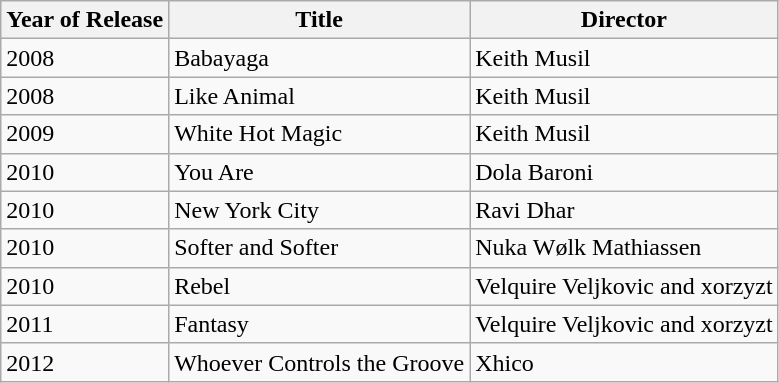<table class="wikitable">
<tr>
<th>Year of Release</th>
<th>Title</th>
<th>Director</th>
</tr>
<tr>
<td>2008</td>
<td>Babayaga</td>
<td>Keith Musil</td>
</tr>
<tr>
<td>2008</td>
<td>Like Animal</td>
<td>Keith Musil</td>
</tr>
<tr>
<td>2009</td>
<td>White Hot Magic</td>
<td>Keith Musil</td>
</tr>
<tr>
<td>2010</td>
<td>You Are</td>
<td>Dola Baroni</td>
</tr>
<tr>
<td>2010</td>
<td>New York City</td>
<td>Ravi Dhar</td>
</tr>
<tr>
<td>2010</td>
<td>Softer and Softer</td>
<td>Nuka Wølk Mathiassen</td>
</tr>
<tr>
<td>2010</td>
<td>Rebel</td>
<td>Velquire Veljkovic and xorzyzt</td>
</tr>
<tr>
<td>2011</td>
<td>Fantasy</td>
<td>Velquire Veljkovic and xorzyzt</td>
</tr>
<tr>
<td>2012</td>
<td>Whoever Controls the Groove</td>
<td>Xhico</td>
</tr>
</table>
